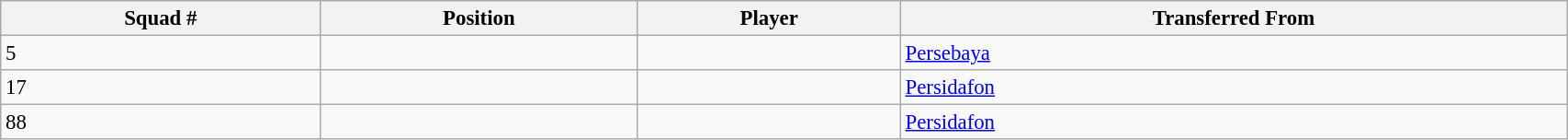<table class="wikitable sortable" style="width:90%; text-align:center; font-size:95%; text-align:left;">
<tr>
<th><strong>Squad #</strong></th>
<th><strong>Position</strong></th>
<th><strong>Player</strong></th>
<th><strong>Transferred From</strong></th>
</tr>
<tr>
<td>5</td>
<td></td>
<td></td>
<td> <a href='#'>Persebaya</a></td>
</tr>
<tr>
<td>17</td>
<td></td>
<td></td>
<td> <a href='#'>Persidafon</a></td>
</tr>
<tr>
<td>88</td>
<td></td>
<td></td>
<td> <a href='#'>Persidafon</a></td>
</tr>
</table>
